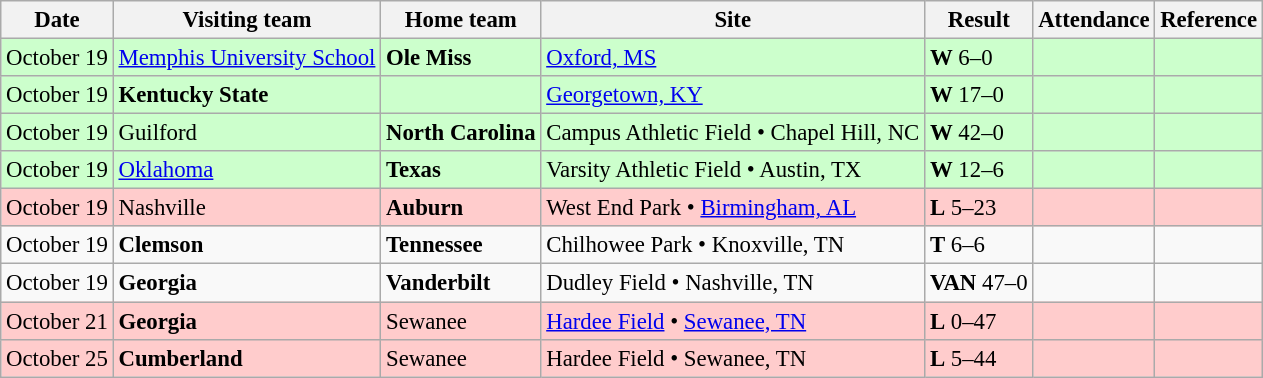<table class="wikitable" style="font-size:95%;">
<tr>
<th>Date</th>
<th>Visiting team</th>
<th>Home team</th>
<th>Site</th>
<th>Result</th>
<th>Attendance</th>
<th class="unsortable">Reference</th>
</tr>
<tr bgcolor=ccffcc>
<td>October 19</td>
<td><a href='#'>Memphis University School</a></td>
<td><strong>Ole Miss</strong></td>
<td><a href='#'>Oxford, MS</a></td>
<td><strong>W</strong> 6–0</td>
<td></td>
<td></td>
</tr>
<tr bgcolor=ccffcc>
<td>October 19</td>
<td><strong>Kentucky State</strong></td>
<td></td>
<td><a href='#'>Georgetown, KY</a></td>
<td><strong>W</strong> 17–0</td>
<td></td>
<td></td>
</tr>
<tr bgcolor=ccffcc>
<td>October 19</td>
<td>Guilford</td>
<td><strong>North Carolina</strong></td>
<td>Campus Athletic Field • Chapel Hill, NC</td>
<td><strong>W</strong> 42–0</td>
<td></td>
<td></td>
</tr>
<tr bgcolor=ccffcc>
<td>October 19</td>
<td><a href='#'>Oklahoma</a></td>
<td><strong>Texas</strong></td>
<td>Varsity Athletic Field • Austin, TX</td>
<td><strong>W</strong> 12–6</td>
<td></td>
<td></td>
</tr>
<tr bgcolor=ffcccc>
<td>October 19</td>
<td>Nashville</td>
<td><strong>Auburn</strong></td>
<td>West End Park • <a href='#'>Birmingham, AL</a></td>
<td><strong>L</strong> 5–23</td>
<td></td>
<td></td>
</tr>
<tr bgcolor=>
<td>October 19</td>
<td><strong>Clemson</strong></td>
<td><strong>Tennessee</strong></td>
<td>Chilhowee Park • Knoxville, TN</td>
<td><strong>T</strong> 6–6</td>
<td></td>
<td></td>
</tr>
<tr bgcolor=>
<td>October 19</td>
<td><strong>Georgia</strong></td>
<td><strong>Vanderbilt</strong></td>
<td>Dudley Field • Nashville, TN</td>
<td><strong>VAN</strong> 47–0</td>
<td></td>
<td></td>
</tr>
<tr bgcolor=ffcccc>
<td>October 21</td>
<td><strong>Georgia</strong></td>
<td>Sewanee</td>
<td><a href='#'>Hardee Field</a> • <a href='#'>Sewanee, TN</a></td>
<td><strong>L</strong> 0–47</td>
<td></td>
<td></td>
</tr>
<tr bgcolor=ffcccc>
<td>October 25</td>
<td><strong>Cumberland</strong></td>
<td>Sewanee</td>
<td>Hardee Field • Sewanee, TN</td>
<td><strong>L</strong> 5–44</td>
<td></td>
<td></td>
</tr>
</table>
